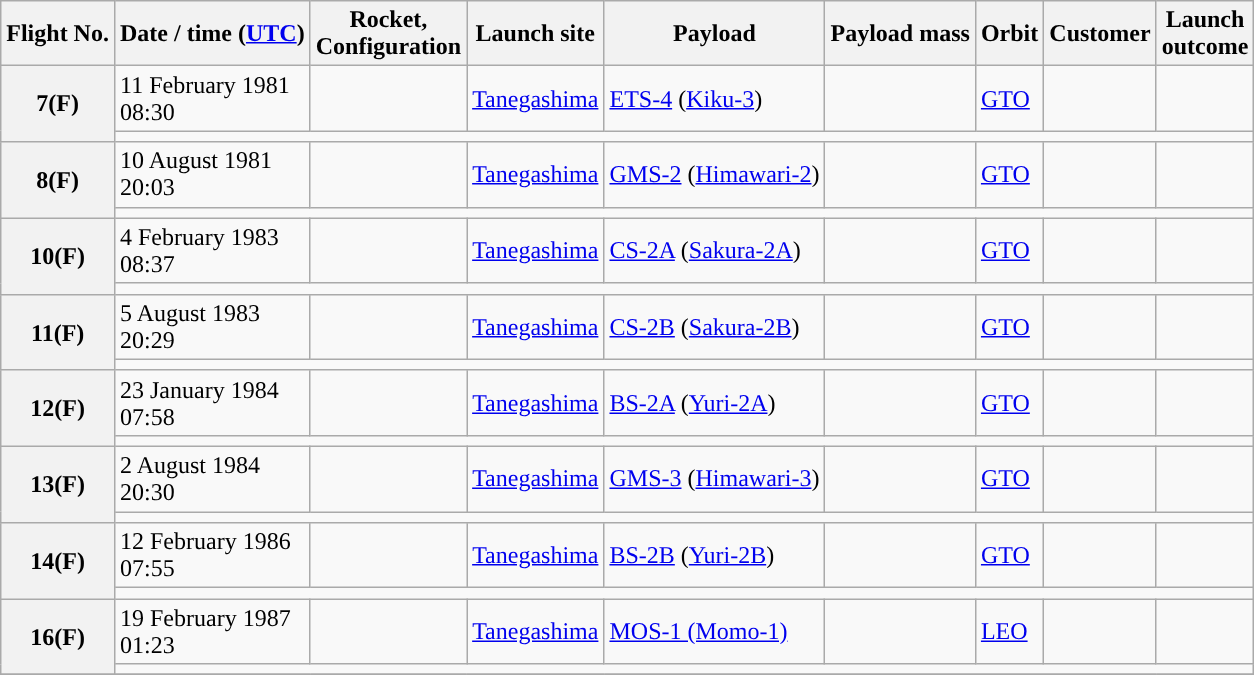<table class="wikitable plainrowheaders">
<tr>
<th scope="col">Flight No.</th>
<th scope="col">Date / time (<a href='#'>UTC</a>)</th>
<th scope="col">Rocket, <br> Configuration</th>
<th scope="col">Launch site</th>
<th scope="col">Payload</th>
<th scope="col">Payload mass</th>
<th scope="col">Orbit</th>
<th scope="col">Customer</th>
<th scope="col">Launch <br> outcome</th>
</tr>
<tr>
<th scope="row" rowspan=2 style="text-align:center;">7(F)</th>
<td>11 February 1981<br>08:30</td>
<td></td>
<td><a href='#'>Tanegashima</a></td>
<td><a href='#'>ETS-4</a> (<a href='#'>Kiku-3</a>)</td>
<td></td>
<td><a href='#'>GTO</a></td>
<td></td>
<td></td>
</tr>
<tr>
<td colspan="8"></td>
</tr>
<tr>
<th scope="row" rowspan=2 style="text-align:center;">8(F)</th>
<td>10 August 1981<br>20:03</td>
<td></td>
<td><a href='#'>Tanegashima</a></td>
<td><a href='#'>GMS-2</a> (<a href='#'>Himawari-2</a>)</td>
<td></td>
<td><a href='#'>GTO</a></td>
<td></td>
<td></td>
</tr>
<tr>
<td colspan="8"></td>
</tr>
<tr>
<th scope="row" rowspan=2 style="text-align:center;">10(F)</th>
<td>4 February 1983<br>08:37</td>
<td></td>
<td><a href='#'>Tanegashima</a></td>
<td><a href='#'>CS-2A</a> (<a href='#'>Sakura-2A</a>)</td>
<td></td>
<td><a href='#'>GTO</a></td>
<td></td>
<td></td>
</tr>
<tr>
<td colspan="8"></td>
</tr>
<tr>
<th scope="row" rowspan=2 style="text-align:center;">11(F)</th>
<td>5 August 1983<br>20:29</td>
<td></td>
<td><a href='#'>Tanegashima</a></td>
<td><a href='#'>CS-2B</a> (<a href='#'>Sakura-2B</a>)</td>
<td></td>
<td><a href='#'>GTO</a></td>
<td></td>
<td></td>
</tr>
<tr>
<td colspan="8"></td>
</tr>
<tr>
<th scope="row" rowspan=2 style="text-align:center;">12(F)</th>
<td>23 January 1984<br>07:58</td>
<td></td>
<td><a href='#'>Tanegashima</a></td>
<td><a href='#'>BS-2A</a> (<a href='#'>Yuri-2A</a>)</td>
<td></td>
<td><a href='#'>GTO</a></td>
<td></td>
<td></td>
</tr>
<tr>
<td colspan="8"></td>
</tr>
<tr>
<th scope="row" rowspan=2 style="text-align:center;">13(F)</th>
<td>2 August 1984<br>20:30</td>
<td></td>
<td><a href='#'>Tanegashima</a></td>
<td><a href='#'>GMS-3</a> (<a href='#'>Himawari-3</a>)</td>
<td></td>
<td><a href='#'>GTO</a></td>
<td></td>
<td></td>
</tr>
<tr>
<td colspan="8"></td>
</tr>
<tr>
<th scope="row" rowspan=2 style="text-align:center;">14(F)</th>
<td>12 February 1986<br>07:55</td>
<td></td>
<td><a href='#'>Tanegashima</a></td>
<td><a href='#'>BS-2B</a> (<a href='#'>Yuri-2B</a>)</td>
<td></td>
<td><a href='#'>GTO</a></td>
<td></td>
<td></td>
</tr>
<tr>
<td colspan="8"></td>
</tr>
<tr>
<th scope="row" rowspan=2 style="text-align:center;">16(F)</th>
<td>19 February 1987<br>01:23</td>
<td></td>
<td><a href='#'>Tanegashima</a></td>
<td><a href='#'>MOS-1 (Momo-1)</a></td>
<td></td>
<td><a href='#'>LEO</a></td>
<td></td>
<td></td>
</tr>
<tr>
<td colspan="8"></td>
</tr>
<tr>
</tr>
</table>
